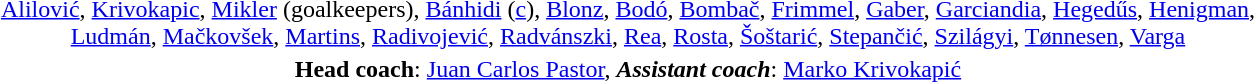<table style="text-align: center; margin-top: 1em; margin-left: auto; margin-right: auto">
<tr>
<td><a href='#'>Alilović</a>, <a href='#'>Krivokapic</a>, <a href='#'>Mikler</a> (goalkeepers), <a href='#'>Bánhidi</a> (<a href='#'>c</a>), <a href='#'>Blonz</a>, <a href='#'>Bodó</a>, <a href='#'>Bombač</a>, <a href='#'>Frimmel</a>, <a href='#'>Gaber</a>, <a href='#'>Garciandia</a>, <a href='#'>Hegedűs</a>, <a href='#'>Henigman</a>,<br><a href='#'>Ludmán</a>, <a href='#'>Mačkovšek</a>, <a href='#'>Martins</a>, <a href='#'>Radivojević</a>, <a href='#'>Radvánszki</a>, <a href='#'>Rea</a>, <a href='#'>Rosta</a>, <a href='#'>Šoštarić</a>, <a href='#'>Stepančić</a>, <a href='#'>Szilágyi</a>, <a href='#'>Tønnesen</a>, <a href='#'>Varga</a></td>
</tr>
<tr>
<td><strong>Head coach</strong>: <a href='#'>Juan Carlos Pastor</a>, <strong><em>Assistant coach</em></strong>: <a href='#'>Marko Krivokapić</a></td>
</tr>
</table>
